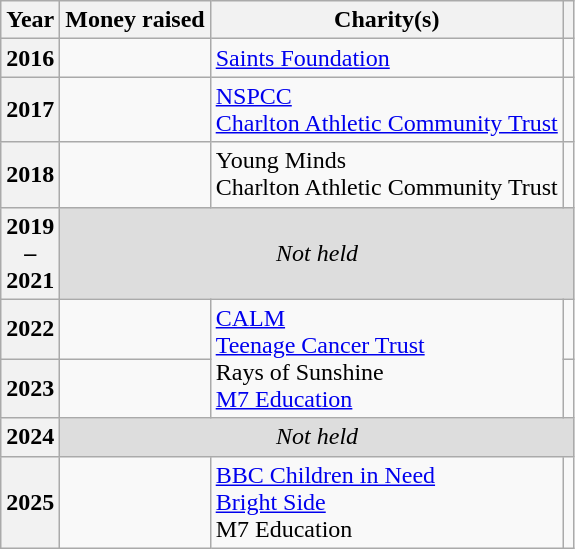<table class="wikitable sortable" style="text-align:center">
<tr>
<th>Year</th>
<th>Money raised</th>
<th>Charity(s)</th>
<th></th>
</tr>
<tr>
<th>2016</th>
<td><strong></strong></td>
<td align=left><a href='#'>Saints Foundation</a></td>
<td></td>
</tr>
<tr>
<th>2017</th>
<td><strong></strong></td>
<td align=left><a href='#'>NSPCC</a><br><a href='#'>Charlton Athletic Community Trust</a></td>
<td></td>
</tr>
<tr>
<th>2018</th>
<td><strong></strong></td>
<td align=left>Young Minds<br>Charlton Athletic Community Trust</td>
<td></td>
</tr>
<tr>
<th>2019<br>–<br>2021</th>
<td align=center colspan=3 style="background:#DDDDDD;"><em>Not held</em></td>
</tr>
<tr>
<th>2022</th>
<td><strong></strong></td>
<td align=left rowspan=2><a href='#'>CALM</a><br><a href='#'>Teenage Cancer Trust</a><br>Rays of Sunshine<br><a href='#'>M7 Education</a></td>
<td></td>
</tr>
<tr>
<th>2023</th>
<td><strong></strong></td>
<td></td>
</tr>
<tr>
<th>2024</th>
<td align=center colspan=3 style="background:#DDDDDD;"><em>Not held</em></td>
</tr>
<tr>
<th>2025</th>
<td><strong></strong></td>
<td align=left><a href='#'>BBC Children in Need</a><br><a href='#'>Bright Side</a><br>M7 Education</td>
<td></td>
</tr>
</table>
